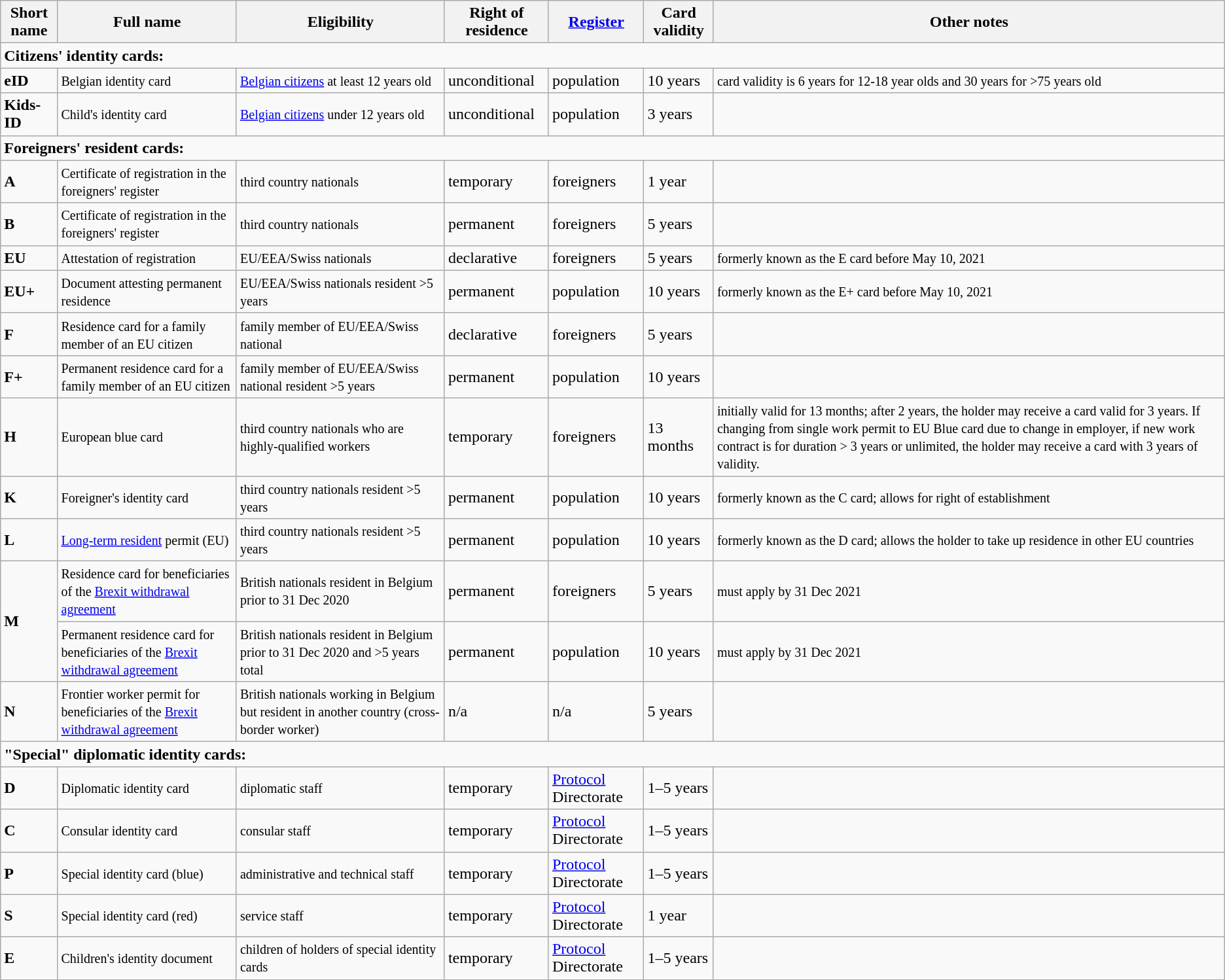<table class="wikitable">
<tr>
<th>Short name</th>
<th>Full name</th>
<th>Eligibility</th>
<th>Right of residence</th>
<th><a href='#'>Register</a></th>
<th>Card validity</th>
<th>Other notes</th>
</tr>
<tr>
<td colspan="7"><strong>Citizens' identity cards:</strong></td>
</tr>
<tr>
<td><strong>eID</strong></td>
<td><small>Belgian identity card</small></td>
<td><small><a href='#'>Belgian citizens</a> at least 12 years old</small></td>
<td>unconditional</td>
<td>population</td>
<td>10 years</td>
<td><small>card validity is 6 years for 12-18 year olds and 30 years for >75 years old</small></td>
</tr>
<tr>
<td><strong>Kids-ID</strong></td>
<td><small>Child's identity card</small></td>
<td><small><a href='#'>Belgian citizens</a> under 12 years old</small></td>
<td>unconditional</td>
<td>population</td>
<td>3 years</td>
<td></td>
</tr>
<tr>
<td colspan="7"><strong>Foreigners' resident cards:</strong></td>
</tr>
<tr>
<td><strong>A</strong></td>
<td><small>Certificate of registration in the foreigners' register</small></td>
<td><small>third country nationals</small></td>
<td>temporary</td>
<td>foreigners</td>
<td>1 year</td>
<td></td>
</tr>
<tr>
<td><strong>B</strong></td>
<td><small>Certificate of registration in the foreigners' register</small></td>
<td><small>third country nationals</small></td>
<td>permanent</td>
<td>foreigners</td>
<td>5 years</td>
<td></td>
</tr>
<tr>
<td><strong>EU</strong></td>
<td><small>Attestation of registration</small></td>
<td><small>EU/EEA/Swiss nationals</small></td>
<td>declarative</td>
<td>foreigners</td>
<td>5 years</td>
<td><small>formerly known as the E card before May 10, 2021</small></td>
</tr>
<tr>
<td><strong>EU+</strong></td>
<td><small>Document attesting permanent residence</small></td>
<td><small>EU/EEA/Swiss nationals resident >5 years</small></td>
<td>permanent</td>
<td>population</td>
<td>10 years</td>
<td><small>formerly known as the E+ card before May 10, 2021</small></td>
</tr>
<tr>
<td><strong>F</strong></td>
<td><small>Residence card for a family member of an EU citizen</small></td>
<td><small>family member of EU/EEA/Swiss national</small></td>
<td>declarative</td>
<td>foreigners</td>
<td>5 years</td>
<td></td>
</tr>
<tr>
<td><strong>F+</strong></td>
<td><small>Permanent residence card for a family member of an EU citizen</small></td>
<td><small>family member of EU/EEA/Swiss national resident >5 years</small></td>
<td>permanent</td>
<td>population</td>
<td>10 years</td>
<td></td>
</tr>
<tr>
<td><strong>H</strong></td>
<td><small>European blue card</small></td>
<td><small>third country nationals who are highly-qualified workers</small></td>
<td>temporary</td>
<td>foreigners</td>
<td>13 months</td>
<td><small>initially valid for 13 months; after 2 years, the holder may receive a card valid for 3 years. If changing from single work permit to EU Blue card due to change in employer, if new work contract is for duration > 3 years or unlimited, the holder may receive a card with 3 years of validity.</small></td>
</tr>
<tr>
<td><strong>K</strong></td>
<td><small>Foreigner's identity card</small></td>
<td><small>third country nationals resident >5 years</small></td>
<td>permanent</td>
<td>population</td>
<td>10 years</td>
<td><small>formerly known as the C card; allows for right of establishment</small></td>
</tr>
<tr>
<td><strong>L</strong></td>
<td><small><a href='#'>Long-term resident</a> permit (EU)</small></td>
<td><small>third country nationals resident >5 years</small></td>
<td>permanent</td>
<td>population</td>
<td>10 years</td>
<td><small>formerly known as the D card; allows the holder to take up residence in other EU countries</small></td>
</tr>
<tr>
<td rowspan="2"><strong>M</strong></td>
<td><small>Residence card for beneficiaries of the <a href='#'>Brexit withdrawal agreement</a></small></td>
<td><small>British nationals resident in Belgium prior to 31 Dec 2020</small></td>
<td>permanent</td>
<td>foreigners</td>
<td>5 years</td>
<td><small>must apply by 31 Dec 2021</small></td>
</tr>
<tr>
<td><small>Permanent residence card for beneficiaries of the <a href='#'>Brexit withdrawal agreement</a></small></td>
<td><small>British nationals resident in Belgium prior to 31 Dec 2020 and >5 years total</small></td>
<td>permanent</td>
<td>population</td>
<td>10 years</td>
<td><small>must apply by 31 Dec 2021</small></td>
</tr>
<tr>
<td><strong>N</strong></td>
<td><small>Frontier worker permit for beneficiaries of the <a href='#'>Brexit withdrawal agreement</a></small></td>
<td><small>British nationals working in Belgium but resident in another country (cross-border worker)</small></td>
<td>n/a</td>
<td>n/a</td>
<td>5 years</td>
<td></td>
</tr>
<tr>
<td colspan="7"><strong>"Special" diplomatic identity cards:</strong></td>
</tr>
<tr>
<td><strong>D</strong></td>
<td><small>Diplomatic identity card</small></td>
<td><small>diplomatic staff</small></td>
<td>temporary</td>
<td><a href='#'>Protocol</a> Directorate</td>
<td>1–5 years</td>
<td></td>
</tr>
<tr>
<td><strong>C</strong></td>
<td><small>Consular identity card</small></td>
<td><small>consular staff</small></td>
<td>temporary</td>
<td><a href='#'>Protocol</a> Directorate</td>
<td>1–5 years</td>
<td></td>
</tr>
<tr>
<td><strong>P</strong></td>
<td><small>Special identity card (blue)</small></td>
<td><small>administrative and technical staff</small></td>
<td>temporary</td>
<td><a href='#'>Protocol</a> Directorate</td>
<td>1–5 years</td>
<td></td>
</tr>
<tr>
<td><strong>S</strong></td>
<td><small>Special identity card (red)</small></td>
<td><small>service staff</small></td>
<td>temporary</td>
<td><a href='#'>Protocol</a> Directorate</td>
<td>1 year</td>
<td></td>
</tr>
<tr>
<td><strong>E</strong></td>
<td><small>Children's identity document</small></td>
<td><small>children of holders of special identity cards</small></td>
<td>temporary</td>
<td><a href='#'>Protocol</a> Directorate</td>
<td>1–5 years</td>
<td></td>
</tr>
</table>
